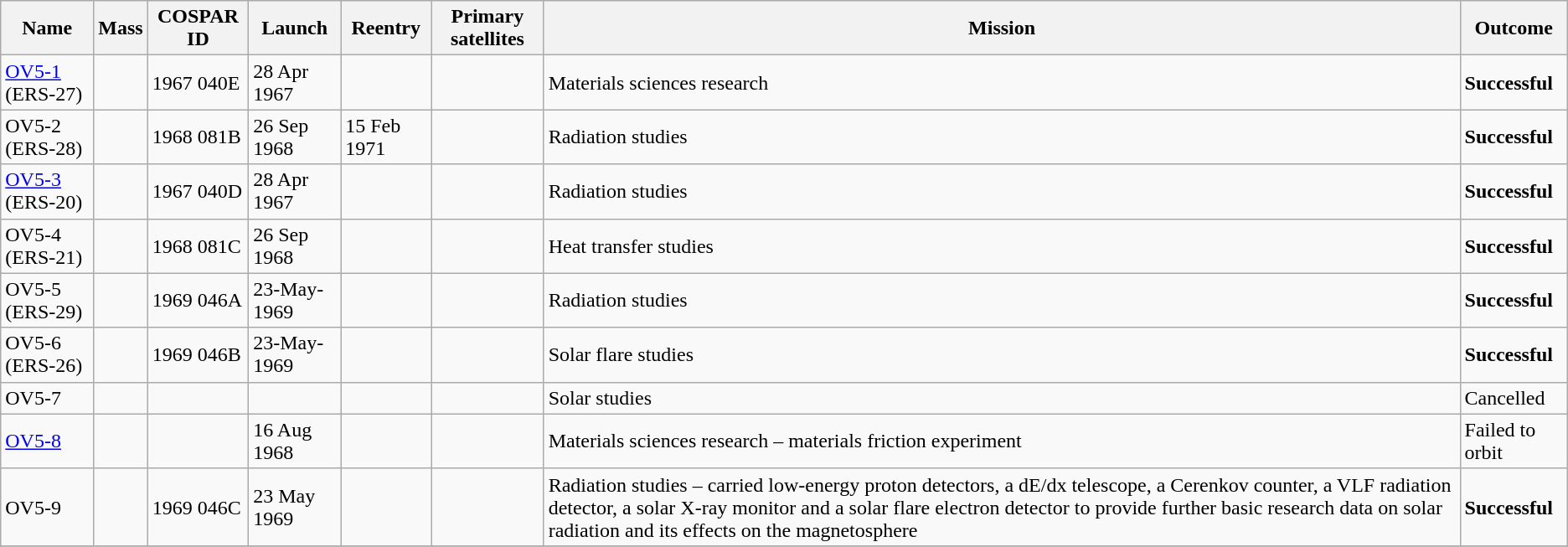<table class="wikitable" border="1">
<tr>
<th>Name</th>
<th>Mass</th>
<th>COSPAR ID</th>
<th>Launch</th>
<th>Reentry</th>
<th>Primary satellites</th>
<th>Mission</th>
<th>Outcome</th>
</tr>
<tr>
<td><a href='#'>OV5-1</a> (ERS-27)</td>
<td></td>
<td>1967 040E</td>
<td>28 Apr 1967</td>
<td></td>
<td></td>
<td>Materials sciences research</td>
<td><strong>Successful</strong></td>
</tr>
<tr>
<td>OV5-2 (ERS-28)</td>
<td></td>
<td>1968 081B</td>
<td>26 Sep 1968</td>
<td>15 Feb 1971</td>
<td></td>
<td>Radiation studies</td>
<td><strong>Successful</strong></td>
</tr>
<tr>
<td><a href='#'>OV5-3</a> (ERS-20)</td>
<td></td>
<td>1967 040D</td>
<td>28 Apr 1967</td>
<td></td>
<td></td>
<td>Radiation studies</td>
<td><strong>Successful</strong></td>
</tr>
<tr>
<td>OV5-4 (ERS-21)</td>
<td></td>
<td>1968 081C</td>
<td>26 Sep 1968</td>
<td></td>
<td></td>
<td>Heat transfer studies</td>
<td><strong>Successful</strong></td>
</tr>
<tr>
<td>OV5-5 (ERS-29)</td>
<td></td>
<td>1969 046A</td>
<td>23-May-1969</td>
<td></td>
<td></td>
<td>Radiation studies</td>
<td><strong>Successful</strong></td>
</tr>
<tr>
<td>OV5-6 (ERS-26)</td>
<td></td>
<td>1969 046B</td>
<td>23-May-1969</td>
<td></td>
<td></td>
<td>Solar flare studies</td>
<td><strong>Successful</strong></td>
</tr>
<tr>
<td>OV5-7</td>
<td></td>
<td></td>
<td></td>
<td></td>
<td></td>
<td>Solar studies</td>
<td>Cancelled</td>
</tr>
<tr>
<td><a href='#'>OV5-8</a></td>
<td></td>
<td></td>
<td>16 Aug 1968</td>
<td></td>
<td></td>
<td>Materials sciences research – materials friction experiment</td>
<td>Failed to orbit</td>
</tr>
<tr>
<td>OV5-9</td>
<td></td>
<td>1969 046C</td>
<td>23 May 1969</td>
<td></td>
<td></td>
<td>Radiation studies – carried low-energy proton detectors, a dE/dx telescope, a Cerenkov counter, a VLF radiation detector, a solar X-ray monitor and a solar flare electron detector to provide further basic research data on solar radiation and its effects on the magnetosphere</td>
<td><strong>Successful</strong></td>
</tr>
<tr>
</tr>
</table>
